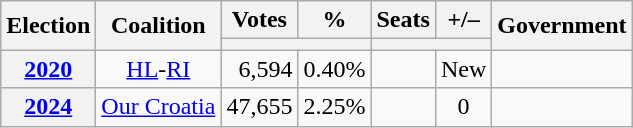<table class="wikitable" style="text-align:center;">
<tr>
<th rowspan=2>Election</th>
<th rowspan=2>Coalition</th>
<th>Votes</th>
<th>%</th>
<th>Seats</th>
<th>+/–</th>
<th rowspan=2>Government</th>
</tr>
<tr>
<th colspan=2></th>
<th colspan=2></th>
</tr>
<tr>
<th><a href='#'>2020</a></th>
<td><a href='#'>HL</a>-<a href='#'>RI</a></td>
<td align=right>6,594</td>
<td align=right>0.40%</td>
<td></td>
<td align=center>New</td>
<td></td>
</tr>
<tr>
<th><a href='#'>2024</a></th>
<td align=left><a href='#'>Our Croatia</a></td>
<td align=right>47,655</td>
<td align=right>2.25%</td>
<td></td>
<td align=center> 0</td>
<td></td>
</tr>
</table>
